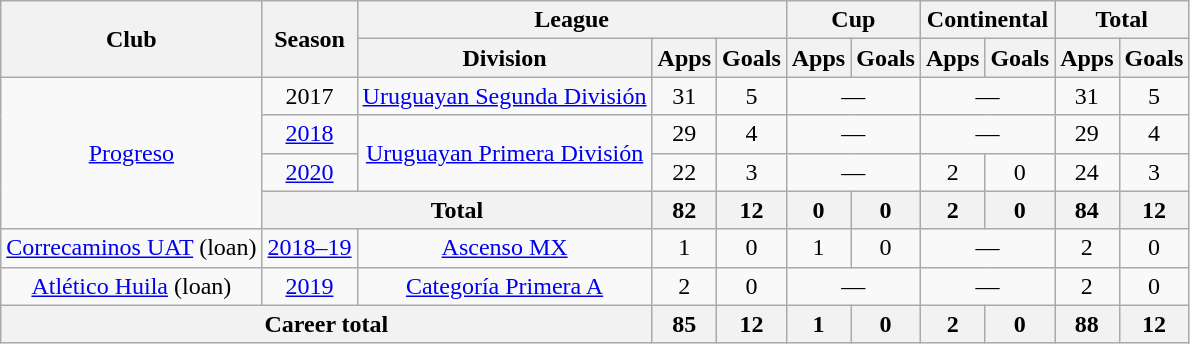<table class="wikitable" Style="text-align: center">
<tr>
<th rowspan="2">Club</th>
<th rowspan="2">Season</th>
<th colspan="3">League</th>
<th colspan="2">Cup</th>
<th colspan="2">Continental</th>
<th colspan="2">Total</th>
</tr>
<tr>
<th>Division</th>
<th>Apps</th>
<th>Goals</th>
<th>Apps</th>
<th>Goals</th>
<th>Apps</th>
<th>Goals</th>
<th>Apps</th>
<th>Goals</th>
</tr>
<tr>
<td rowspan="4"><a href='#'>Progreso</a></td>
<td>2017</td>
<td rowspan="1"><a href='#'>Uruguayan Segunda División</a></td>
<td>31</td>
<td>5</td>
<td colspan="2">—</td>
<td colspan="2">—</td>
<td>31</td>
<td>5</td>
</tr>
<tr>
<td><a href='#'>2018</a></td>
<td rowspan="2"><a href='#'>Uruguayan Primera División</a></td>
<td>29</td>
<td>4</td>
<td colspan="2">—</td>
<td colspan="2">—</td>
<td>29</td>
<td>4</td>
</tr>
<tr>
<td><a href='#'>2020</a></td>
<td>22</td>
<td>3</td>
<td colspan="2">—</td>
<td>2</td>
<td>0</td>
<td>24</td>
<td>3</td>
</tr>
<tr>
<th colspan="2">Total</th>
<th>82</th>
<th>12</th>
<th>0</th>
<th>0</th>
<th>2</th>
<th>0</th>
<th>84</th>
<th>12</th>
</tr>
<tr>
<td rowspan="1"><a href='#'>Correcaminos UAT</a> (loan)</td>
<td><a href='#'>2018–19</a></td>
<td rowspan="1"><a href='#'>Ascenso MX</a></td>
<td>1</td>
<td>0</td>
<td>1</td>
<td>0</td>
<td colspan="2">—</td>
<td>2</td>
<td>0</td>
</tr>
<tr>
<td rowspan="1"><a href='#'>Atlético Huila</a> (loan)</td>
<td><a href='#'>2019</a></td>
<td rowspan="1"><a href='#'>Categoría Primera A</a></td>
<td>2</td>
<td>0</td>
<td colspan="2">—</td>
<td colspan="2">—</td>
<td>2</td>
<td>0</td>
</tr>
<tr>
<th colspan="3">Career total</th>
<th>85</th>
<th>12</th>
<th>1</th>
<th>0</th>
<th>2</th>
<th>0</th>
<th>88</th>
<th>12</th>
</tr>
</table>
